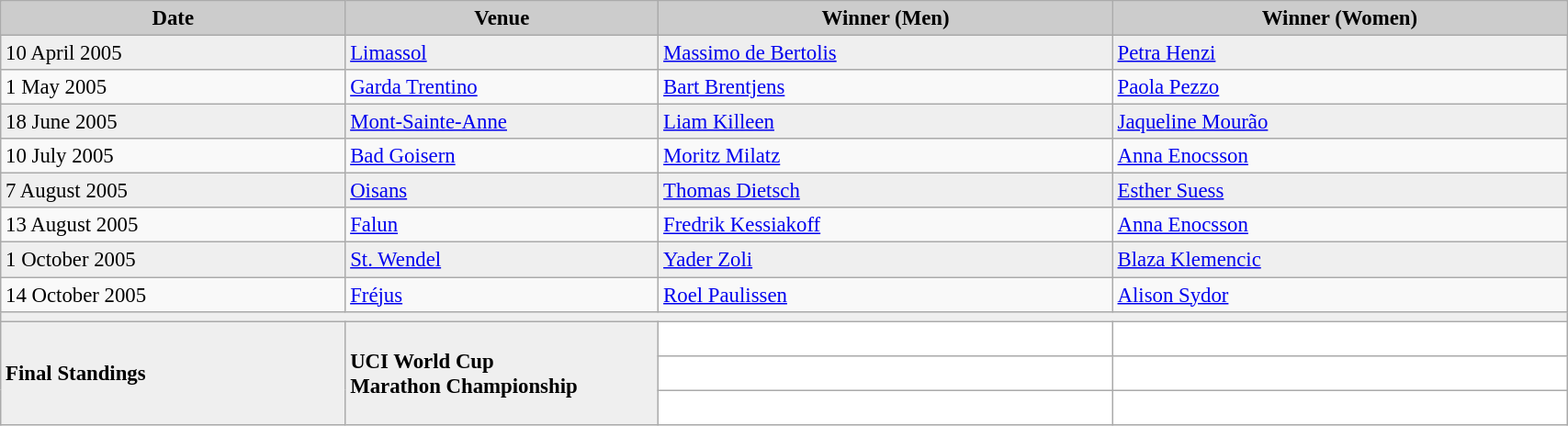<table class="wikitable" width=90% bgcolor="#f7f8ff" cellpadding="3" cellspacing="0" border="1" style="font-size: 95%; border: gray solid 1px; border-collapse: collapse;">
<tr bgcolor="#CCCCCC">
<td align="center"><strong>Date</strong></td>
<td width=20% align="center"><strong>Venue</strong></td>
<td width=29% align="center"><strong>Winner (Men)</strong></td>
<td width=29% align="center"><strong>Winner (Women)</strong></td>
</tr>
<tr bgcolor="#EFEFEF">
<td>10 April 2005</td>
<td> <a href='#'>Limassol</a></td>
<td> <a href='#'>Massimo de Bertolis</a></td>
<td> <a href='#'>Petra Henzi</a></td>
</tr>
<tr>
<td>1 May 2005</td>
<td> <a href='#'>Garda Trentino</a></td>
<td> <a href='#'>Bart Brentjens</a></td>
<td> <a href='#'>Paola Pezzo</a></td>
</tr>
<tr bgcolor="#EFEFEF">
<td>18 June 2005</td>
<td> <a href='#'>Mont-Sainte-Anne</a></td>
<td> <a href='#'>Liam Killeen</a></td>
<td> <a href='#'>Jaqueline Mourão</a></td>
</tr>
<tr>
<td>10 July 2005</td>
<td> <a href='#'>Bad Goisern</a></td>
<td> <a href='#'>Moritz Milatz</a></td>
<td> <a href='#'>Anna Enocsson</a></td>
</tr>
<tr bgcolor="#EFEFEF">
<td>7 August 2005</td>
<td> <a href='#'>Oisans</a></td>
<td> <a href='#'>Thomas Dietsch</a></td>
<td> <a href='#'>Esther Suess</a></td>
</tr>
<tr>
<td>13 August 2005</td>
<td> <a href='#'>Falun</a></td>
<td> <a href='#'>Fredrik Kessiakoff</a></td>
<td> <a href='#'>Anna Enocsson</a></td>
</tr>
<tr bgcolor="#EFEFEF">
<td>1 October 2005</td>
<td> <a href='#'>St. Wendel</a></td>
<td> <a href='#'>Yader Zoli</a></td>
<td> <a href='#'>Blaza Klemencic</a></td>
</tr>
<tr>
<td>14 October 2005</td>
<td> <a href='#'>Fréjus</a></td>
<td> <a href='#'>Roel Paulissen</a></td>
<td> <a href='#'>Alison Sydor</a></td>
</tr>
<tr bgcolor="#EFEFEF">
<td colspan=4></td>
</tr>
<tr bgcolor="#EFEFEF">
<td rowspan=3><strong>Final Standings</strong></td>
<td rowspan=3><strong>UCI World Cup<br> Marathon Championship</strong></td>
<td bgcolor="#ffffff">  </td>
<td bgcolor="#ffffff">  </td>
</tr>
<tr>
<td bgcolor="#ffffff">  </td>
<td bgcolor="#ffffff">  </td>
</tr>
<tr>
<td bgcolor="#ffffff">  </td>
<td bgcolor="#ffffff">  </td>
</tr>
</table>
